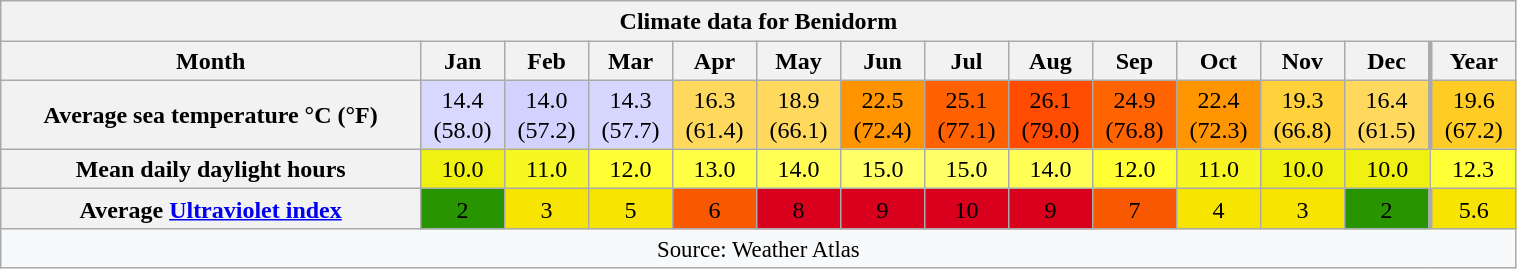<table style="width:80%;text-align:center;line-height:1.2em;margin-right:auto" class="wikitable mw-collapsible mw-collapsed">
<tr>
<th Colspan=14>Climate data for Benidorm</th>
</tr>
<tr>
<th>Month</th>
<th>Jan</th>
<th>Feb</th>
<th>Mar</th>
<th>Apr</th>
<th>May</th>
<th>Jun</th>
<th>Jul</th>
<th>Aug</th>
<th>Sep</th>
<th>Oct</th>
<th>Nov</th>
<th>Dec</th>
<th style="border-left-width:medium">Year</th>
</tr>
<tr>
<th>Average sea temperature °C (°F)</th>
<td style="background:#D8D8FF;color:#000000;">14.4<br>(58.0)</td>
<td style="background:#D2D2FF;color:#000000;">14.0<br>(57.2)</td>
<td style="background:#D6D6FF;color:#000000;">14.3<br>(57.7)</td>
<td style="background:#FFD95D;color:#000000;">16.3<br>(61.4)</td>
<td style="background:#FFD95D;color:#000000;">18.9<br>(66.1)</td>
<td style="background:#FF9300;color:#000000;">22.5<br>(72.4)</td>
<td style="background:#FF6000;color:#000000;">25.1<br>(77.1)</td>
<td style="background:#FF4C00;color:#000000;">26.1<br>(79.0)</td>
<td style="background:#FF6400;color:#000000;">24.9<br>(76.8)</td>
<td style="background:#FF9500;color:#000000;">22.4<br>(72.3)</td>
<td style="background:#FFD13B;color:#000000;">19.3<br>(66.8)</td>
<td style="background:#FFD95D;color:#000000;">16.4<br>(61.5)</td>
<td style="background:#FFCC26;color:#000000;border-left-width:medium">19.6<br>(67.2)</td>
</tr>
<tr>
<th>Mean daily daylight hours</th>
<td style="background:#F0F011;color:#000000;">10.0</td>
<td style="background:#F7F722;color:#000000;">11.0</td>
<td style="background:#FFFF33;color:#000000;">12.0</td>
<td style="background:#FFFF44;color:#000000;">13.0</td>
<td style="background:#FFFF55;color:#000000;">14.0</td>
<td style="background:#FFFF66;color:#000000;">15.0</td>
<td style="background:#FFFF66;color:#000000;">15.0</td>
<td style="background:#FFFF55;color:#000000;">14.0</td>
<td style="background:#FFFF33;color:#000000;">12.0</td>
<td style="background:#F7F722;color:#000000;">11.0</td>
<td style="background:#F0F011;color:#000000;">10.0</td>
<td style="background:#F0F011;color:#000000;">10.0</td>
<td style="background:#FFFF37;color:#000000;">12.3</td>
</tr>
<tr>
<th>Average <a href='#'>Ultraviolet index</a></th>
<td style="background:#289500;color:#000000;">2</td>
<td style="background:#f7e400;color:#000000;">3</td>
<td style="background:#f7e400;color:#000000;">5</td>
<td style="background:#f85900;color:#000000;">6</td>
<td style="background:#d8001d;color:#000000;">8</td>
<td style="background:#d8001d;color:#000000;">9</td>
<td style="background:#d8001d;color:#000000;">10</td>
<td style="background:#d8001d;color:#000000;">9</td>
<td style="background:#f85900;color:#000000;">7</td>
<td style="background:#f7e400;color:#000000;">4</td>
<td style="background:#f7e400;color:#000000;">3</td>
<td style="background:#289500;color:#000000;">2</td>
<td style="background:#f7e400;color:#000000;border-left-width:medium">5.6</td>
</tr>
<tr>
<th Colspan=14 style="background:#f8f9fa;font-weight:normal;font-size:95%;">Source: Weather Atlas</th>
</tr>
</table>
